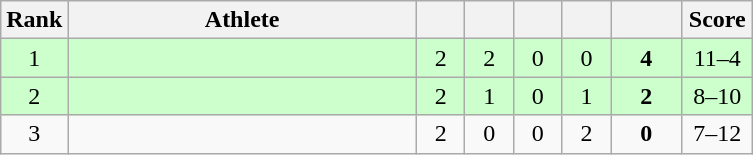<table class="wikitable" style="text-align: center;">
<tr>
<th width=25>Rank</th>
<th width=225>Athlete</th>
<th width=25></th>
<th width=25></th>
<th width=25></th>
<th width=25></th>
<th width=40></th>
<th width=40>Score</th>
</tr>
<tr bgcolor=ccffcc>
<td>1</td>
<td align=left></td>
<td>2</td>
<td>2</td>
<td>0</td>
<td>0</td>
<td><strong>4</strong></td>
<td>11–4</td>
</tr>
<tr bgcolor=ccffcc>
<td>2</td>
<td align=left></td>
<td>2</td>
<td>1</td>
<td>0</td>
<td>1</td>
<td><strong>2</strong></td>
<td>8–10</td>
</tr>
<tr>
<td>3</td>
<td align=left></td>
<td>2</td>
<td>0</td>
<td>0</td>
<td>2</td>
<td><strong>0</strong></td>
<td>7–12</td>
</tr>
</table>
